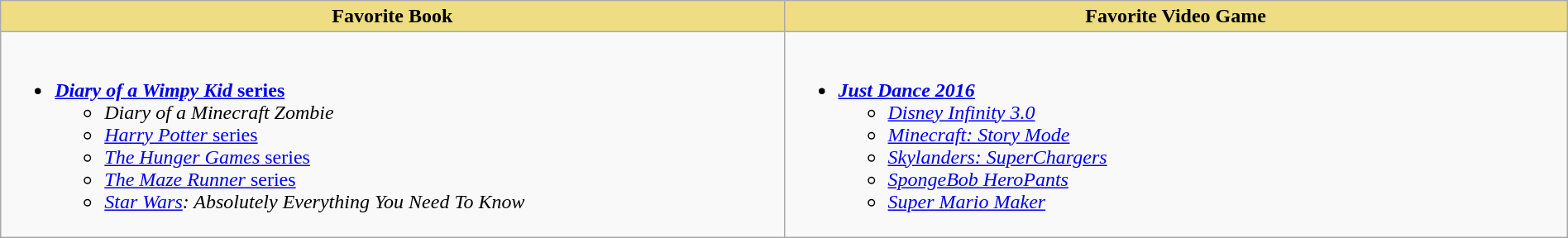<table class="wikitable" style="width:100%;">
<tr>
<th style="background:#EEDD82; width:50%">Favorite Book</th>
<th style="background:#EEDD82; width:50%">Favorite Video Game</th>
</tr>
<tr>
<td valign="top"><br><ul><li><strong><a href='#'><em>Diary of a Wimpy Kid</em> series</a></strong><ul><li><em>Diary of a Minecraft Zombie</em></li><li><a href='#'><em>Harry Potter</em> series</a></li><li><a href='#'><em>The Hunger Games</em> series</a></li><li><a href='#'><em>The Maze Runner</em> series</a></li><li><em><a href='#'>Star Wars</a>: Absolutely Everything You Need To Know</em></li></ul></li></ul></td>
<td valign="top"><br><ul><li><strong><em><a href='#'>Just Dance 2016</a></em></strong><ul><li><em><a href='#'>Disney Infinity 3.0</a></em></li><li><em><a href='#'>Minecraft: Story Mode</a></em></li><li><em><a href='#'>Skylanders: SuperChargers</a></em></li><li><em><a href='#'>SpongeBob HeroPants</a></em></li><li><em><a href='#'>Super Mario Maker</a></em></li></ul></li></ul></td>
</tr>
</table>
